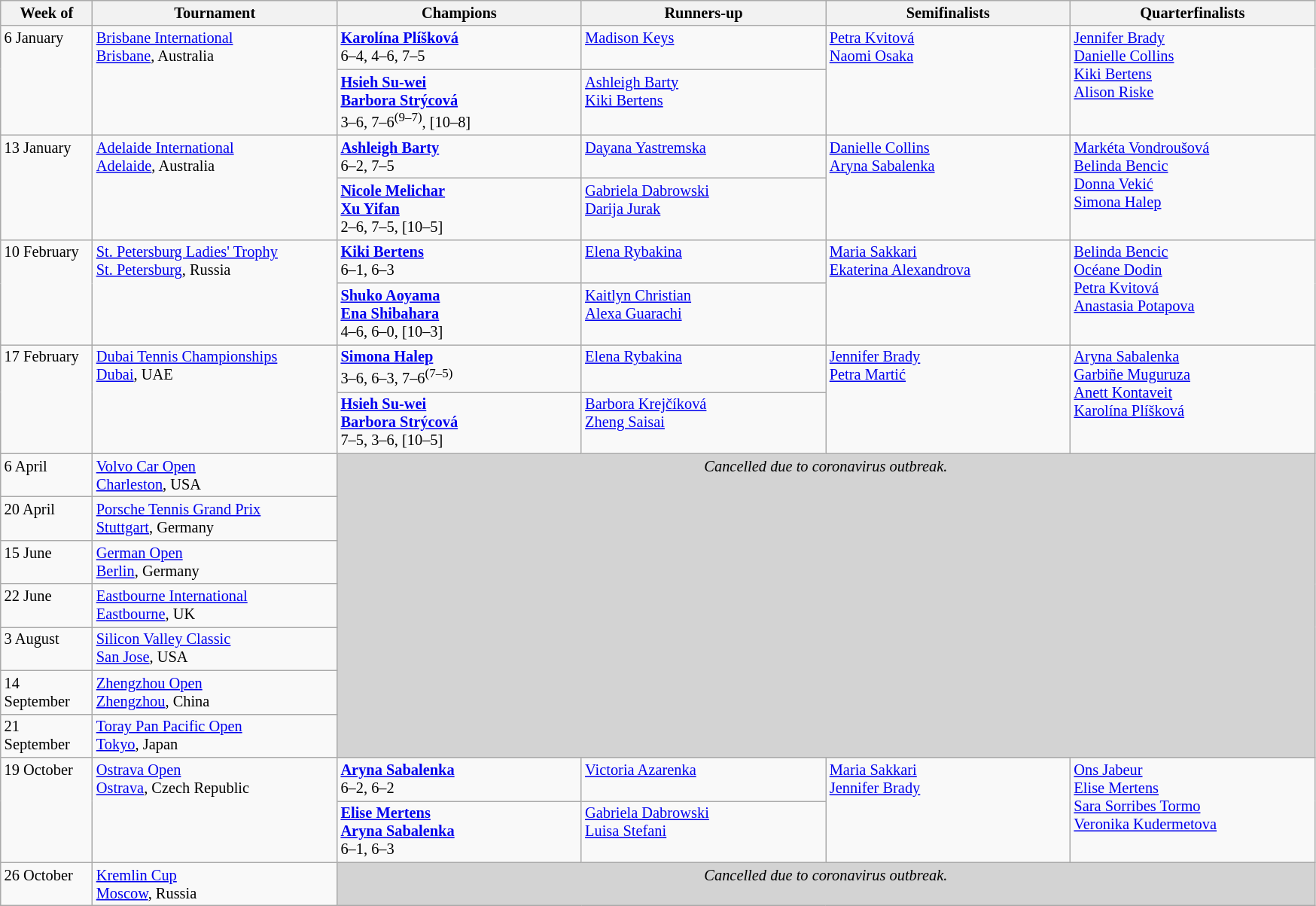<table class="wikitable" style="font-size:85%;">
<tr>
<th width="75">Week of</th>
<th width="210">Tournament</th>
<th width="210">Champions</th>
<th width="210">Runners-up</th>
<th width="210">Semifinalists</th>
<th width="210">Quarterfinalists</th>
</tr>
<tr valign="top">
<td rowspan="2">6 January</td>
<td rowspan="2"><a href='#'>Brisbane International</a><br> <a href='#'>Brisbane</a>, Australia</td>
<td> <strong><a href='#'>Karolína Plíšková</a></strong> <br> 6–4, 4–6, 7–5</td>
<td> <a href='#'>Madison Keys</a></td>
<td rowspan="2"> <a href='#'>Petra Kvitová</a><br> <a href='#'>Naomi Osaka</a></td>
<td rowspan="2"> <a href='#'>Jennifer Brady</a><br> <a href='#'>Danielle Collins</a><br> <a href='#'>Kiki Bertens</a><br> <a href='#'>Alison Riske</a></td>
</tr>
<tr valign="top">
<td> <strong><a href='#'>Hsieh Su-wei</a></strong> <br>  <strong><a href='#'>Barbora Strýcová</a></strong> <br> 3–6, 7–6<sup>(9–7)</sup>, [10–8]</td>
<td> <a href='#'>Ashleigh Barty</a> <br>  <a href='#'>Kiki Bertens</a></td>
</tr>
<tr valign="top">
<td rowspan="2">13 January</td>
<td rowspan="2"><a href='#'>Adelaide International</a><br> <a href='#'>Adelaide</a>, Australia</td>
<td> <strong><a href='#'>Ashleigh Barty</a></strong> <br> 6–2, 7–5</td>
<td> <a href='#'>Dayana Yastremska</a></td>
<td rowspan="2"> <a href='#'>Danielle Collins</a> <br>  <a href='#'>Aryna Sabalenka</a></td>
<td rowspan="2"> <a href='#'>Markéta Vondroušová</a><br> <a href='#'>Belinda Bencic</a><br> <a href='#'>Donna Vekić</a><br> <a href='#'>Simona Halep</a></td>
</tr>
<tr valign="top">
<td> <strong><a href='#'>Nicole Melichar</a></strong> <br>  <strong><a href='#'>Xu Yifan</a></strong> <br> 2–6, 7–5, [10–5]</td>
<td> <a href='#'>Gabriela Dabrowski</a> <br>  <a href='#'>Darija Jurak</a></td>
</tr>
<tr valign="top">
<td rowspan="2">10 February</td>
<td rowspan="2"><a href='#'>St. Petersburg Ladies' Trophy</a><br> <a href='#'>St. Petersburg</a>, Russia</td>
<td> <strong><a href='#'>Kiki Bertens</a></strong> <br> 6–1, 6–3</td>
<td> <a href='#'>Elena Rybakina</a></td>
<td rowspan="2"> <a href='#'>Maria Sakkari</a><br> <a href='#'>Ekaterina Alexandrova</a></td>
<td rowspan="2"> <a href='#'>Belinda Bencic</a><br> <a href='#'>Océane Dodin</a><br> <a href='#'>Petra Kvitová</a><br> <a href='#'>Anastasia Potapova</a></td>
</tr>
<tr valign="top">
<td> <strong><a href='#'>Shuko Aoyama</a></strong> <br>  <strong><a href='#'>Ena Shibahara</a></strong> <br> 4–6, 6–0, [10–3]</td>
<td> <a href='#'>Kaitlyn Christian</a> <br>  <a href='#'>Alexa Guarachi</a></td>
</tr>
<tr valign="top">
<td rowspan="2">17 February</td>
<td rowspan="2"><a href='#'>Dubai Tennis Championships</a><br> <a href='#'>Dubai</a>, UAE</td>
<td> <strong><a href='#'>Simona Halep</a></strong> <br> 3–6, 6–3, 7–6<sup>(7–5)</sup></td>
<td> <a href='#'>Elena Rybakina</a></td>
<td rowspan="2"> <a href='#'>Jennifer Brady</a><br> <a href='#'>Petra Martić</a></td>
<td rowspan="2"> <a href='#'>Aryna Sabalenka</a><br> <a href='#'>Garbiñe Muguruza</a><br> <a href='#'>Anett Kontaveit</a><br> <a href='#'>Karolína Plíšková</a></td>
</tr>
<tr valign="top">
<td> <strong><a href='#'>Hsieh Su-wei</a></strong> <br>  <strong><a href='#'>Barbora Strýcová</a></strong> <br> 7–5, 3–6, [10–5]</td>
<td> <a href='#'>Barbora Krejčíková</a> <br>  <a href='#'>Zheng Saisai</a></td>
</tr>
<tr valign="top">
<td>6 April</td>
<td><a href='#'>Volvo Car Open</a><br> <a href='#'>Charleston</a>, USA</td>
<td colspan="4" rowspan="7" bgcolor="lightgray" align="center"><em>Cancelled due to coronavirus outbreak.</em></td>
</tr>
<tr valign="top">
<td>20 April</td>
<td><a href='#'>Porsche Tennis Grand Prix</a><br> <a href='#'>Stuttgart</a>, Germany</td>
</tr>
<tr valign="top">
<td>15 June</td>
<td><a href='#'>German Open</a><br><a href='#'>Berlin</a>, Germany</td>
</tr>
<tr valign="top">
<td>22 June</td>
<td><a href='#'>Eastbourne International</a><br> <a href='#'>Eastbourne</a>, UK</td>
</tr>
<tr valign="top">
<td>3 August</td>
<td><a href='#'>Silicon Valley Classic</a><br> <a href='#'>San Jose</a>, USA</td>
</tr>
<tr valign="top">
<td>14 September</td>
<td><a href='#'>Zhengzhou Open</a><br> <a href='#'>Zhengzhou</a>, China</td>
</tr>
<tr valign="top">
<td>21 September</td>
<td><a href='#'>Toray Pan Pacific Open</a><br> <a href='#'>Tokyo</a>, Japan</td>
</tr>
<tr valign="top">
<td rowspan="2">19 October</td>
<td rowspan="2"><a href='#'>Ostrava Open</a><br> <a href='#'>Ostrava</a>, Czech Republic</td>
<td> <strong><a href='#'>Aryna Sabalenka</a></strong> <br> 6–2, 6–2</td>
<td> <a href='#'>Victoria Azarenka</a></td>
<td rowspan="2"> <a href='#'>Maria Sakkari</a><br> <a href='#'>Jennifer Brady</a></td>
<td rowspan="2"> <a href='#'>Ons Jabeur</a><br> <a href='#'>Elise Mertens</a><br> <a href='#'>Sara Sorribes Tormo</a><br> <a href='#'>Veronika Kudermetova</a></td>
</tr>
<tr valign="top">
<td> <strong><a href='#'>Elise Mertens</a></strong> <br>  <strong><a href='#'>Aryna Sabalenka</a></strong> <br> 6–1, 6–3</td>
<td> <a href='#'>Gabriela Dabrowski</a> <br>  <a href='#'>Luisa Stefani</a></td>
</tr>
<tr valign="top">
<td>26 October</td>
<td><a href='#'>Kremlin Cup</a><br><a href='#'>Moscow</a>, Russia</td>
<td colspan="4" rowspan="1" bgcolor="lightgray" align="center"><em>Cancelled due to coronavirus outbreak.</em></td>
</tr>
</table>
